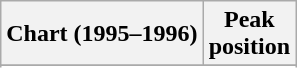<table class="wikitable sortable">
<tr>
<th align="left">Chart (1995–1996)</th>
<th align="center">Peak<br>position</th>
</tr>
<tr>
</tr>
<tr>
</tr>
<tr>
</tr>
</table>
